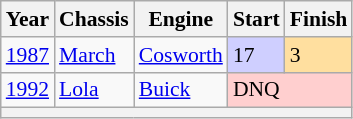<table class="wikitable" style="font-size: 90%;">
<tr>
<th>Year</th>
<th>Chassis</th>
<th>Engine</th>
<th>Start</th>
<th>Finish</th>
</tr>
<tr>
<td><a href='#'>1987</a></td>
<td><a href='#'>March</a></td>
<td><a href='#'>Cosworth</a></td>
<td style="background:#CFCFFF;">17</td>
<td style="background:#FFDF9F;">3</td>
</tr>
<tr>
<td><a href='#'>1992</a></td>
<td><a href='#'>Lola</a></td>
<td><a href='#'>Buick</a></td>
<td colspan=2 style="background:#FFCFCF;">DNQ</td>
</tr>
<tr>
<th colspan="5"></th>
</tr>
</table>
